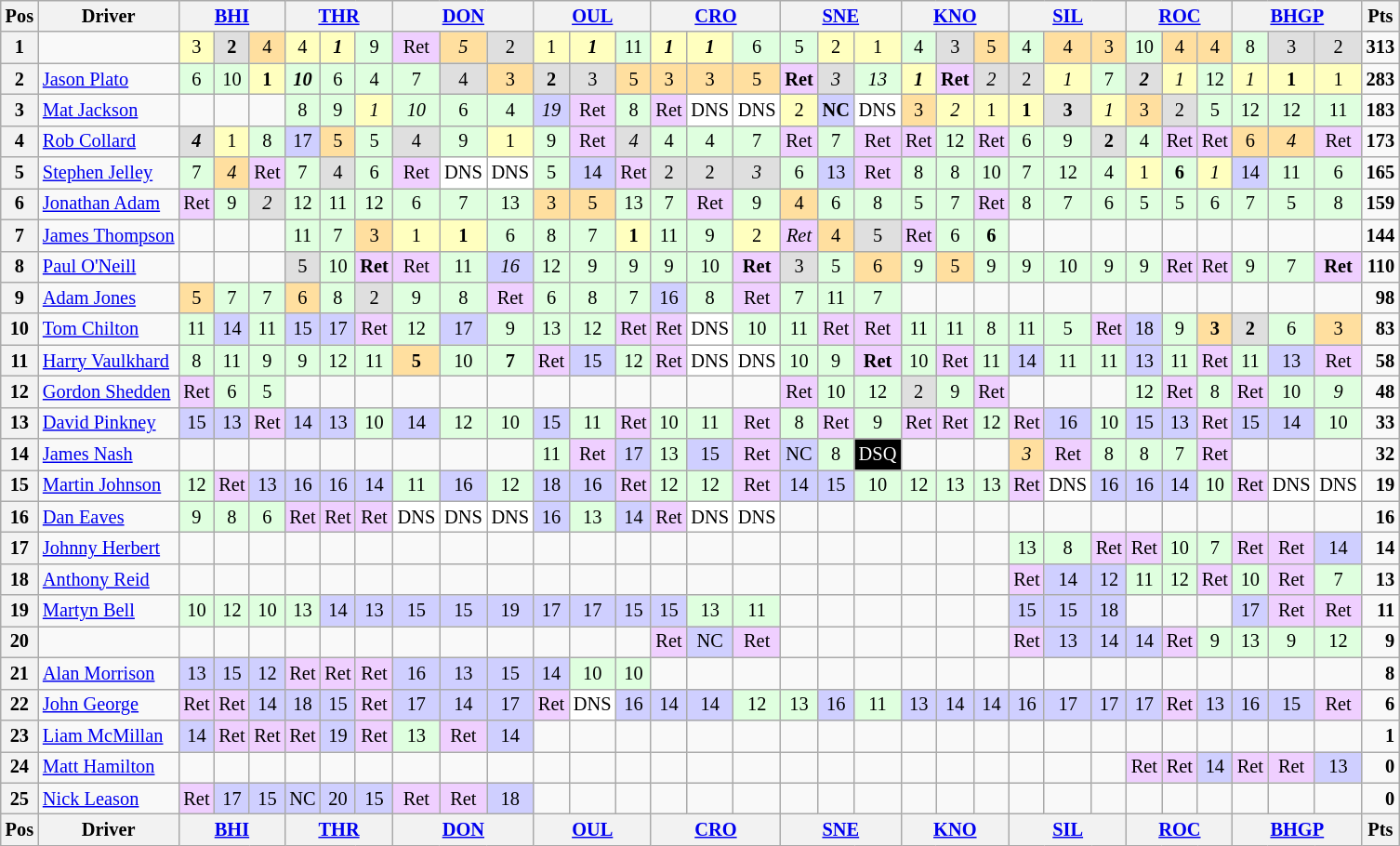<table class="wikitable" style="font-size: 85%; text-align: center;">
<tr valign="top">
<th valign="middle">Pos</th>
<th valign="middle">Driver</th>
<th colspan="3"><a href='#'>BHI</a></th>
<th colspan="3"><a href='#'>THR</a></th>
<th colspan="3"><a href='#'>DON</a></th>
<th colspan="3"><a href='#'>OUL</a></th>
<th colspan="3"><a href='#'>CRO</a></th>
<th colspan="3"><a href='#'>SNE</a></th>
<th colspan="3"><a href='#'>KNO</a></th>
<th colspan="3"><a href='#'>SIL</a></th>
<th colspan="3"><a href='#'>ROC</a></th>
<th colspan="3"><a href='#'>BHGP</a></th>
<th valign=middle>Pts</th>
</tr>
<tr>
<th>1</th>
<td align=left></td>
<td style="background:#FFFFBF;">3</td>
<td style="background:#DFDFDF;"><strong>2</strong></td>
<td style="background:#FFDF9F;">4</td>
<td style="background:#FFFFBF;">4</td>
<td style="background:#FFFFBF;"><strong><em>1</em></strong></td>
<td style="background:#DFFFDF;">9</td>
<td style="background:#EFCFFF;">Ret</td>
<td style="background:#FFDF9F;"><em>5</em></td>
<td style="background:#DFDFDF;">2</td>
<td style="background:#FFFFBF;">1</td>
<td style="background:#FFFFBF;"><strong><em>1</em></strong></td>
<td style="background:#DFFFDF;">11</td>
<td style="background:#FFFFBF;"><strong><em>1</em></strong></td>
<td style="background:#FFFFBF;"><strong><em>1</em></strong></td>
<td style="background:#DFFFDF;">6</td>
<td style="background:#DFFFDF;">5</td>
<td style="background:#FFFFBF;">2</td>
<td style="background:#FFFFBF;">1</td>
<td style="background:#DFFFDF;">4</td>
<td style="background:#DFDFDF;">3</td>
<td style="background:#FFDF9F;">5</td>
<td style="background:#DFFFDF;">4</td>
<td style="background:#FFDF9F;">4</td>
<td style="background:#FFDF9F;">3</td>
<td style="background:#DFFFDF;">10</td>
<td style="background:#FFDF9F;">4</td>
<td style="background:#FFDF9F;">4</td>
<td style="background:#DFFFDF;">8</td>
<td style="background:#DFDFDF;">3</td>
<td style="background:#DFDFDF;">2</td>
<td align=right><strong>313</strong></td>
</tr>
<tr>
<th>2</th>
<td align=left> <a href='#'>Jason Plato</a></td>
<td style="background:#DFFFDF;">6</td>
<td style="background:#DFFFDF;">10</td>
<td style="background:#FFFFBF;"><strong>1</strong></td>
<td style="background:#DFFFDF;"><strong><em>10</em></strong></td>
<td style="background:#DFFFDF;">6</td>
<td style="background:#DFFFDF;">4</td>
<td style="background:#DFFFDF;">7</td>
<td style="background:#DFDFDF;">4</td>
<td style="background:#FFDF9F;">3</td>
<td style="background:#DFDFDF;"><strong>2</strong></td>
<td style="background:#DFDFDF;">3</td>
<td style="background:#FFDF9F;">5</td>
<td style="background:#FFDF9F;">3</td>
<td style="background:#FFDF9F;">3</td>
<td style="background:#FFDF9F;">5</td>
<td style="background:#EFCFFF;"><strong>Ret</strong></td>
<td style="background:#DFDFDF;"><em>3</em></td>
<td style="background:#DFFFDF;"><em>13</em></td>
<td style="background:#FFFFBF;"><strong><em>1</em></strong></td>
<td style="background:#EFCFFF;"><strong>Ret</strong></td>
<td style="background:#DFDFDF;"><em>2</em></td>
<td style="background:#DFDFDF;">2</td>
<td style="background:#FFFFBF;"><em>1</em></td>
<td style="background:#DFFFDF;">7</td>
<td style="background:#DFDFDF;"><strong><em>2</em></strong></td>
<td style="background:#FFFFBF;"><em>1</em></td>
<td style="background:#DFFFDF;">12</td>
<td style="background:#FFFFBF;"><em>1</em></td>
<td style="background:#FFFFBF;"><strong>1</strong></td>
<td style="background:#FFFFBF;">1</td>
<td align=right><strong>283</strong></td>
</tr>
<tr>
<th>3</th>
<td align=left> <a href='#'>Mat Jackson</a></td>
<td></td>
<td></td>
<td></td>
<td style="background:#DFFFDF;">8</td>
<td style="background:#DFFFDF;">9</td>
<td style="background:#FFFFBF;"><em>1</em></td>
<td style="background:#DFFFDF;"><em>10</em></td>
<td style="background:#DFFFDF;">6</td>
<td style="background:#DFFFDF;">4</td>
<td style="background:#CFCFFF;"><em>19</em></td>
<td style="background:#EFCFFF;">Ret</td>
<td style="background:#DFFFDF;">8</td>
<td style="background:#EFCFFF;">Ret</td>
<td style="background:#FFFFFF;">DNS</td>
<td style="background:#FFFFFF;">DNS</td>
<td style="background:#FFFFBF;">2</td>
<td style="background:#CFCFFF;"><strong>NC</strong></td>
<td style="background:#FFFFFF;">DNS</td>
<td style="background:#FFDF9F;">3</td>
<td style="background:#FFFFBF;"><em>2</em></td>
<td style="background:#FFFFBF;">1</td>
<td style="background:#FFFFBF;"><strong>1</strong></td>
<td style="background:#DFDFDF;"><strong>3</strong></td>
<td style="background:#FFFFBF;"><em>1</em></td>
<td style="background:#FFDF9F;">3</td>
<td style="background:#DFDFDF;">2</td>
<td style="background:#DFFFDF;">5</td>
<td style="background:#DFFFDF;">12</td>
<td style="background:#DFFFDF;">12</td>
<td style="background:#DFFFDF;">11</td>
<td align=right><strong>183</strong></td>
</tr>
<tr>
<th>4</th>
<td align=left> <a href='#'>Rob Collard</a></td>
<td style="background:#DFDFDF;"><strong><em>4</em></strong></td>
<td style="background:#FFFFBF;">1</td>
<td style="background:#DFFFDF;">8</td>
<td style="background:#CFCFFF;">17</td>
<td style="background:#FFDF9F;">5</td>
<td style="background:#DFFFDF;">5</td>
<td style="background:#DFDFDF;">4</td>
<td style="background:#DFFFDF;">9</td>
<td style="background:#FFFFBF;">1</td>
<td style="background:#DFFFDF;">9</td>
<td style="background:#EFCFFF;">Ret</td>
<td style="background:#DFDFDF;"><em>4</em></td>
<td style="background:#DFFFDF;">4</td>
<td style="background:#DFFFDF;">4</td>
<td style="background:#DFFFDF;">7</td>
<td style="background:#EFCFFF;">Ret</td>
<td style="background:#DFFFDF;">7</td>
<td style="background:#EFCFFF;">Ret</td>
<td style="background:#EFCFFF;">Ret</td>
<td style="background:#DFFFDF;">12</td>
<td style="background:#EFCFFF;">Ret</td>
<td style="background:#DFFFDF;">6</td>
<td style="background:#DFFFDF;">9</td>
<td style="background:#DFDFDF;"><strong>2</strong></td>
<td style="background:#DFFFDF;">4</td>
<td style="background:#EFCFFF;">Ret</td>
<td style="background:#EFCFFF;">Ret</td>
<td style="background:#FFDF9F;">6</td>
<td style="background:#FFDF9F;"><em>4</em></td>
<td style="background:#EFCFFF;">Ret</td>
<td align=right><strong>173</strong></td>
</tr>
<tr>
<th>5</th>
<td align=left> <a href='#'>Stephen Jelley</a></td>
<td style="background:#DFFFDF;">7</td>
<td style="background:#FFDF9F;"><em>4</em></td>
<td style="background:#EFCFFF;">Ret</td>
<td style="background:#DFFFDF;">7</td>
<td style="background:#DFDFDF;">4</td>
<td style="background:#DFFFDF;">6</td>
<td style="background:#EFCFFF;">Ret</td>
<td style="background:#FFFFFF;">DNS</td>
<td style="background:#FFFFFF;">DNS</td>
<td style="background:#DFFFDF;">5</td>
<td style="background:#CFCFFF;">14</td>
<td style="background:#EFCFFF;">Ret</td>
<td style="background:#DFDFDF;">2</td>
<td style="background:#DFDFDF;">2</td>
<td style="background:#DFDFDF;"><em>3</em></td>
<td style="background:#DFFFDF;">6</td>
<td style="background:#CFCFFF;">13</td>
<td style="background:#EFCFFF;">Ret</td>
<td style="background:#DFFFDF;">8</td>
<td style="background:#DFFFDF;">8</td>
<td style="background:#DFFFDF;">10</td>
<td style="background:#DFFFDF;">7</td>
<td style="background:#DFFFDF;">12</td>
<td style="background:#DFFFDF;">4</td>
<td style="background:#FFFFBF;">1</td>
<td style="background:#DFFFDF;"><strong>6</strong></td>
<td style="background:#FFFFBF;"><em>1</em></td>
<td style="background:#CFCFFF;">14</td>
<td style="background:#DFFFDF;">11</td>
<td style="background:#DFFFDF;">6</td>
<td align=right><strong>165</strong></td>
</tr>
<tr>
<th>6</th>
<td align=left> <a href='#'>Jonathan Adam</a></td>
<td style="background:#EFCFFF;">Ret</td>
<td style="background:#DFFFDF;">9</td>
<td style="background:#DFDFDF;"><em>2</em></td>
<td style="background:#DFFFDF;">12</td>
<td style="background:#DFFFDF;">11</td>
<td style="background:#DFFFDF;">12</td>
<td style="background:#DFFFDF;">6</td>
<td style="background:#DFFFDF;">7</td>
<td style="background:#DFFFDF;">13</td>
<td style="background:#FFDF9F;">3</td>
<td style="background:#FFDF9F;">5</td>
<td style="background:#DFFFDF;">13</td>
<td style="background:#DFFFDF;">7</td>
<td style="background:#EFCFFF;">Ret</td>
<td style="background:#DFFFDF;">9</td>
<td style="background:#FFDF9F;">4</td>
<td style="background:#DFFFDF;">6</td>
<td style="background:#DFFFDF;">8</td>
<td style="background:#DFFFDF;">5</td>
<td style="background:#DFFFDF;">7</td>
<td style="background:#EFCFFF;">Ret</td>
<td style="background:#DFFFDF;">8</td>
<td style="background:#DFFFDF;">7</td>
<td style="background:#DFFFDF;">6</td>
<td style="background:#DFFFDF;">5</td>
<td style="background:#DFFFDF;">5</td>
<td style="background:#DFFFDF;">6</td>
<td style="background:#DFFFDF;">7</td>
<td style="background:#DFFFDF;">5</td>
<td style="background:#DFFFDF;">8</td>
<td align=right><strong>159</strong></td>
</tr>
<tr>
<th>7</th>
<td align=left nowrap> <a href='#'>James Thompson</a></td>
<td></td>
<td></td>
<td></td>
<td style="background:#DFFFDF;">11</td>
<td style="background:#DFFFDF;">7</td>
<td style="background:#FFDF9F;">3</td>
<td style="background:#FFFFBF;">1</td>
<td style="background:#FFFFBF;"><strong>1</strong></td>
<td style="background:#DFFFDF;">6</td>
<td style="background:#DFFFDF;">8</td>
<td style="background:#DFFFDF;">7</td>
<td style="background:#FFFFBF;"><strong>1</strong></td>
<td style="background:#DFFFDF;">11</td>
<td style="background:#DFFFDF;">9</td>
<td style="background:#FFFFBF;">2</td>
<td style="background:#EFCFFF;"><em>Ret</em></td>
<td style="background:#FFDF9F;">4</td>
<td style="background:#DFDFDF;">5</td>
<td style="background:#EFCFFF;">Ret</td>
<td style="background:#DFFFDF;">6</td>
<td style="background:#DFFFDF;"><strong>6</strong></td>
<td></td>
<td></td>
<td></td>
<td></td>
<td></td>
<td></td>
<td></td>
<td></td>
<td></td>
<td align=right><strong>144</strong></td>
</tr>
<tr>
<th>8</th>
<td align=left> <a href='#'>Paul O'Neill</a></td>
<td></td>
<td></td>
<td></td>
<td style="background:#DFDFDF;">5</td>
<td style="background:#DFFFDF;">10</td>
<td style="background:#EFCFFF;"><strong>Ret</strong></td>
<td style="background:#EFCFFF;">Ret</td>
<td style="background:#DFFFDF;">11</td>
<td style="background:#CFCFFF;"><em>16</em></td>
<td style="background:#DFFFDF;">12</td>
<td style="background:#DFFFDF;">9</td>
<td style="background:#DFFFDF;">9</td>
<td style="background:#DFFFDF;">9</td>
<td style="background:#DFFFDF;">10</td>
<td style="background:#EFCFFF;"><strong>Ret</strong></td>
<td style="background:#DFDFDF;">3</td>
<td style="background:#DFFFDF;">5</td>
<td style="background:#FFDF9F;">6</td>
<td style="background:#DFFFDF;">9</td>
<td style="background:#FFDF9F;">5</td>
<td style="background:#DFFFDF;">9</td>
<td style="background:#DFFFDF;">9</td>
<td style="background:#DFFFDF;">10</td>
<td style="background:#DFFFDF;">9</td>
<td style="background:#DFFFDF;">9</td>
<td style="background:#EFCFFF;">Ret</td>
<td style="background:#EFCFFF;">Ret</td>
<td style="background:#DFFFDF;">9</td>
<td style="background:#DFFFDF;">7</td>
<td style="background:#EFCFFF;"><strong>Ret</strong></td>
<td align=right><strong>110</strong></td>
</tr>
<tr>
<th>9</th>
<td align=left> <a href='#'>Adam Jones</a></td>
<td style="background:#FFDF9F;">5</td>
<td style="background:#DFFFDF;">7</td>
<td style="background:#DFFFDF;">7</td>
<td style="background:#FFDF9F;">6</td>
<td style="background:#DFFFDF;">8</td>
<td style="background:#DFDFDF;">2</td>
<td style="background:#DFFFDF;">9</td>
<td style="background:#DFFFDF;">8</td>
<td style="background:#EFCFFF;">Ret</td>
<td style="background:#DFFFDF;">6</td>
<td style="background:#DFFFDF;">8</td>
<td style="background:#DFFFDF;">7</td>
<td style="background:#CFCFFF;">16</td>
<td style="background:#DFFFDF;">8</td>
<td style="background:#EFCFFF;">Ret</td>
<td style="background:#DFFFDF;">7</td>
<td style="background:#DFFFDF;">11</td>
<td style="background:#DFFFDF;">7</td>
<td></td>
<td></td>
<td></td>
<td></td>
<td></td>
<td></td>
<td></td>
<td></td>
<td></td>
<td></td>
<td></td>
<td></td>
<td align=right><strong>98</strong></td>
</tr>
<tr>
<th>10</th>
<td align=left> <a href='#'>Tom Chilton</a></td>
<td style="background:#DFFFDF;">11</td>
<td style="background:#CFCFFF;">14</td>
<td style="background:#DFFFDF;">11</td>
<td style="background:#CFCFFF;">15</td>
<td style="background:#CFCFFF;">17</td>
<td style="background:#EFCFFF;">Ret</td>
<td style="background:#DFFFDF;">12</td>
<td style="background:#CFCFFF;">17</td>
<td style="background:#DFFFDF;">9</td>
<td style="background:#DFFFDF;">13</td>
<td style="background:#DFFFDF;">12</td>
<td style="background:#EFCFFF;">Ret</td>
<td style="background:#EFCFFF;">Ret</td>
<td style="background:#FFFFFF;">DNS</td>
<td style="background:#DFFFDF;">10</td>
<td style="background:#DFFFDF;">11</td>
<td style="background:#EFCFFF;">Ret</td>
<td style="background:#EFCFFF;">Ret</td>
<td style="background:#DFFFDF;">11</td>
<td style="background:#DFFFDF;">11</td>
<td style="background:#DFFFDF;">8</td>
<td style="background:#DFFFDF;">11</td>
<td style="background:#DFFFDF;">5</td>
<td style="background:#EFCFFF;">Ret</td>
<td style="background:#CFCFFF;">18</td>
<td style="background:#DFFFDF;">9</td>
<td style="background:#FFDF9F;"><strong>3</strong></td>
<td style="background:#DFDFDF;"><strong>2</strong></td>
<td style="background:#DFFFDF;">6</td>
<td style="background:#FFDF9F;">3</td>
<td align=right><strong>83</strong></td>
</tr>
<tr>
<th>11</th>
<td align=left> <a href='#'>Harry Vaulkhard</a></td>
<td style="background:#DFFFDF;">8</td>
<td style="background:#DFFFDF;">11</td>
<td style="background:#DFFFDF;">9</td>
<td style="background:#DFFFDF;">9</td>
<td style="background:#DFFFDF;">12</td>
<td style="background:#DFFFDF;">11</td>
<td style="background:#FFDF9F;"><strong>5</strong></td>
<td style="background:#DFFFDF;">10</td>
<td style="background:#DFFFDF;"><strong>7</strong></td>
<td style="background:#EFCFFF;">Ret</td>
<td style="background:#CFCFFF;">15</td>
<td style="background:#DFFFDF;">12</td>
<td style="background:#EFCFFF;">Ret</td>
<td style="background:#FFFFFF;">DNS</td>
<td style="background:#FFFFFF;">DNS</td>
<td style="background:#DFFFDF;">10</td>
<td style="background:#DFFFDF;">9</td>
<td style="background:#EFCFFF;"><strong>Ret</strong></td>
<td style="background:#DFFFDF;">10</td>
<td style="background:#EFCFFF;">Ret</td>
<td style="background:#DFFFDF;">11</td>
<td style="background:#CFCFFF;">14</td>
<td style="background:#DFFFDF;">11</td>
<td style="background:#DFFFDF;">11</td>
<td style="background:#CFCFFF;">13</td>
<td style="background:#DFFFDF;">11</td>
<td style="background:#EFCFFF;">Ret</td>
<td style="background:#DFFFDF;">11</td>
<td style="background:#CFCFFF;">13</td>
<td style="background:#EFCFFF;">Ret</td>
<td align=right><strong>58</strong></td>
</tr>
<tr>
<th>12</th>
<td align=left> <a href='#'>Gordon Shedden</a></td>
<td style="background:#EFCFFF;">Ret</td>
<td style="background:#DFFFDF;">6</td>
<td style="background:#DFFFDF;">5</td>
<td></td>
<td></td>
<td></td>
<td></td>
<td></td>
<td></td>
<td></td>
<td></td>
<td></td>
<td></td>
<td></td>
<td></td>
<td style="background:#EFCFFF;">Ret</td>
<td style="background:#DFFFDF;">10</td>
<td style="background:#DFFFDF;">12</td>
<td style="background:#DFDFDF;">2</td>
<td style="background:#DFFFDF;">9</td>
<td style="background:#EFCFFF;">Ret</td>
<td></td>
<td></td>
<td></td>
<td style="background:#DFFFDF;">12</td>
<td style="background:#EFCFFF;">Ret</td>
<td style="background:#DFFFDF;">8</td>
<td style="background:#EFCFFF;">Ret</td>
<td style="background:#DFFFDF;">10</td>
<td style="background:#DFFFDF;"><em>9</em></td>
<td align=right><strong>48</strong></td>
</tr>
<tr>
<th>13</th>
<td align=left> <a href='#'>David Pinkney</a></td>
<td style="background:#CFCFFF;">15</td>
<td style="background:#CFCFFF;">13</td>
<td style="background:#EFCFFF;">Ret</td>
<td style="background:#CFCFFF;">14</td>
<td style="background:#CFCFFF;">13</td>
<td style="background:#DFFFDF;">10</td>
<td style="background:#CFCFFF;">14</td>
<td style="background:#DFFFDF;">12</td>
<td style="background:#DFFFDF;">10</td>
<td style="background:#CFCFFF;">15</td>
<td style="background:#DFFFDF;">11</td>
<td style="background:#EFCFFF;">Ret</td>
<td style="background:#DFFFDF;">10</td>
<td style="background:#DFFFDF;">11</td>
<td style="background:#EFCFFF;">Ret</td>
<td style="background:#DFFFDF;">8</td>
<td style="background:#EFCFFF;">Ret</td>
<td style="background:#DFFFDF;">9</td>
<td style="background:#EFCFFF;">Ret</td>
<td style="background:#EFCFFF;">Ret</td>
<td style="background:#DFFFDF;">12</td>
<td style="background:#EFCFFF;">Ret</td>
<td style="background:#CFCFFF;">16</td>
<td style="background:#DFFFDF;">10</td>
<td style="background:#CFCFFF;">15</td>
<td style="background:#CFCFFF;">13</td>
<td style="background:#EFCFFF;">Ret</td>
<td style="background:#CFCFFF;">15</td>
<td style="background:#CFCFFF;">14</td>
<td style="background:#DFFFDF;">10</td>
<td align=right><strong>33</strong></td>
</tr>
<tr>
<th>14</th>
<td align=left> <a href='#'>James Nash</a></td>
<td></td>
<td></td>
<td></td>
<td></td>
<td></td>
<td></td>
<td></td>
<td></td>
<td></td>
<td style="background:#DFFFDF;">11</td>
<td style="background:#EFCFFF;">Ret</td>
<td style="background:#CFCFFF;">17</td>
<td style="background:#DFFFDF;">13</td>
<td style="background:#CFCFFF;">15</td>
<td style="background:#EFCFFF;">Ret</td>
<td style="background:#CFCFFF;">NC</td>
<td style="background:#DFFFDF;">8</td>
<td style="background:#000000; color:white">DSQ</td>
<td></td>
<td></td>
<td></td>
<td style="background:#FFDF9F;"><em>3</em></td>
<td style="background:#EFCFFF;">Ret</td>
<td style="background:#DFFFDF;">8</td>
<td style="background:#DFFFDF;">8</td>
<td style="background:#DFFFDF;">7</td>
<td style="background:#EFCFFF;">Ret</td>
<td></td>
<td></td>
<td></td>
<td align=right><strong>32</strong></td>
</tr>
<tr>
<th>15</th>
<td align=left> <a href='#'>Martin Johnson</a></td>
<td style="background:#DFFFDF;">12</td>
<td style="background:#EFCFFF;">Ret</td>
<td style="background:#CFCFFF;">13</td>
<td style="background:#CFCFFF;">16</td>
<td style="background:#CFCFFF;">16</td>
<td style="background:#CFCFFF;">14</td>
<td style="background:#DFFFDF;">11</td>
<td style="background:#CFCFFF;">16</td>
<td style="background:#DFFFDF;">12</td>
<td style="background:#CFCFFF;">18</td>
<td style="background:#CFCFFF;">16</td>
<td style="background:#EFCFFF;">Ret</td>
<td style="background:#DFFFDF;">12</td>
<td style="background:#DFFFDF;">12</td>
<td style="background:#EFCFFF;">Ret</td>
<td style="background:#CFCFFF;">14</td>
<td style="background:#CFCFFF;">15</td>
<td style="background:#DFFFDF;">10</td>
<td style="background:#DFFFDF;">12</td>
<td style="background:#DFFFDF;">13</td>
<td style="background:#DFFFDF;">13</td>
<td style="background:#EFCFFF;">Ret</td>
<td style="background:#FFFFFF;">DNS</td>
<td style="background:#CFCFFF;">16</td>
<td style="background:#CFCFFF;">16</td>
<td style="background:#CFCFFF;">14</td>
<td style="background:#DFFFDF;">10</td>
<td style="background:#EFCFFF;">Ret</td>
<td style="background:#FFFFFF;">DNS</td>
<td style="background:#FFFFFF;">DNS</td>
<td align=right><strong>19</strong></td>
</tr>
<tr>
<th>16</th>
<td align=left> <a href='#'>Dan Eaves</a></td>
<td style="background:#DFFFDF;">9</td>
<td style="background:#DFFFDF;">8</td>
<td style="background:#DFFFDF;">6</td>
<td style="background:#EFCFFF;">Ret</td>
<td style="background:#EFCFFF;">Ret</td>
<td style="background:#EFCFFF;">Ret</td>
<td style="background:#FFFFFF;">DNS</td>
<td style="background:#FFFFFF;">DNS</td>
<td style="background:#FFFFFF;">DNS</td>
<td style="background:#CFCFFF;">16</td>
<td style="background:#DFFFDF;">13</td>
<td style="background:#CFCFFF;">14</td>
<td style="background:#EFCFFF;">Ret</td>
<td style="background:#FFFFFF;">DNS</td>
<td style="background:#FFFFFF;">DNS</td>
<td></td>
<td></td>
<td></td>
<td></td>
<td></td>
<td></td>
<td></td>
<td></td>
<td></td>
<td></td>
<td></td>
<td></td>
<td></td>
<td></td>
<td></td>
<td align=right><strong>16</strong></td>
</tr>
<tr>
<th>17</th>
<td align=left> <a href='#'>Johnny Herbert</a></td>
<td></td>
<td></td>
<td></td>
<td></td>
<td></td>
<td></td>
<td></td>
<td></td>
<td></td>
<td></td>
<td></td>
<td></td>
<td></td>
<td></td>
<td></td>
<td></td>
<td></td>
<td></td>
<td></td>
<td></td>
<td></td>
<td style="background:#DFFFDF;">13</td>
<td style="background:#DFFFDF;">8</td>
<td style="background:#EFCFFF;">Ret</td>
<td style="background:#EFCFFF;">Ret</td>
<td style="background:#DFFFDF;">10</td>
<td style="background:#DFFFDF;">7</td>
<td style="background:#EFCFFF;">Ret</td>
<td style="background:#EFCFFF;">Ret</td>
<td style="background:#CFCFFF;">14</td>
<td align=right><strong>14</strong></td>
</tr>
<tr>
<th>18</th>
<td align=left> <a href='#'>Anthony Reid</a></td>
<td></td>
<td></td>
<td></td>
<td></td>
<td></td>
<td></td>
<td></td>
<td></td>
<td></td>
<td></td>
<td></td>
<td></td>
<td></td>
<td></td>
<td></td>
<td></td>
<td></td>
<td></td>
<td></td>
<td></td>
<td></td>
<td style="background:#EFCFFF;">Ret</td>
<td style="background:#CFCFFF;">14</td>
<td style="background:#CFCFFF;">12</td>
<td style="background:#DFFFDF;">11</td>
<td style="background:#DFFFDF;">12</td>
<td style="background:#EFCFFF;">Ret</td>
<td style="background:#DFFFDF;">10</td>
<td style="background:#EFCFFF;">Ret</td>
<td style="background:#DFFFDF;">7</td>
<td align=right><strong>13</strong></td>
</tr>
<tr>
<th>19</th>
<td align=left> <a href='#'>Martyn Bell</a></td>
<td style="background:#DFFFDF;">10</td>
<td style="background:#DFFFDF;">12</td>
<td style="background:#DFFFDF;">10</td>
<td style="background:#DFFFDF;">13</td>
<td style="background:#CFCFFF;">14</td>
<td style="background:#CFCFFF;">13</td>
<td style="background:#CFCFFF;">15</td>
<td style="background:#CFCFFF;">15</td>
<td style="background:#CFCFFF;">19</td>
<td style="background:#CFCFFF;">17</td>
<td style="background:#CFCFFF;">17</td>
<td style="background:#CFCFFF;">15</td>
<td style="background:#CFCFFF;">15</td>
<td style="background:#DFFFDF;">13</td>
<td style="background:#DFFFDF;">11</td>
<td></td>
<td></td>
<td></td>
<td></td>
<td></td>
<td></td>
<td style="background:#CFCFFF;">15</td>
<td style="background:#CFCFFF;">15</td>
<td style="background:#CFCFFF;">18</td>
<td></td>
<td></td>
<td></td>
<td style="background:#CFCFFF;">17</td>
<td style="background:#EFCFFF;">Ret</td>
<td style="background:#EFCFFF;">Ret</td>
<td align=right><strong>11</strong></td>
</tr>
<tr>
<th>20</th>
<td align=left></td>
<td></td>
<td></td>
<td></td>
<td></td>
<td></td>
<td></td>
<td></td>
<td></td>
<td></td>
<td></td>
<td></td>
<td></td>
<td style="background:#EFCFFF;">Ret</td>
<td style="background:#CFCFFF;">NC</td>
<td style="background:#EFCFFF;">Ret</td>
<td></td>
<td></td>
<td></td>
<td></td>
<td></td>
<td></td>
<td style="background:#EFCFFF;">Ret</td>
<td style="background:#CFCFFF;">13</td>
<td style="background:#CFCFFF;">14</td>
<td style="background:#CFCFFF;">14</td>
<td style="background:#EFCFFF;">Ret</td>
<td style="background:#DFFFDF;">9</td>
<td style="background:#DFFFDF;">13</td>
<td style="background:#DFFFDF;">9</td>
<td style="background:#DFFFDF;">12</td>
<td align=right><strong>9</strong></td>
</tr>
<tr>
<th>21</th>
<td align=left> <a href='#'>Alan Morrison</a></td>
<td style="background:#CFCFFF;">13</td>
<td style="background:#CFCFFF;">15</td>
<td style="background:#CFCFFF;">12</td>
<td style="background:#EFCFFF;">Ret</td>
<td style="background:#EFCFFF;">Ret</td>
<td style="background:#EFCFFF;">Ret</td>
<td style="background:#CFCFFF;">16</td>
<td style="background:#CFCFFF;">13</td>
<td style="background:#CFCFFF;">15</td>
<td style="background:#CFCFFF;">14</td>
<td style="background:#DFFFDF;">10</td>
<td style="background:#DFFFDF;">10</td>
<td></td>
<td></td>
<td></td>
<td></td>
<td></td>
<td></td>
<td></td>
<td></td>
<td></td>
<td></td>
<td></td>
<td></td>
<td></td>
<td></td>
<td></td>
<td></td>
<td></td>
<td></td>
<td align=right><strong>8</strong></td>
</tr>
<tr>
<th>22</th>
<td align=left> <a href='#'>John George</a></td>
<td style="background:#EFCFFF;">Ret</td>
<td style="background:#EFCFFF;">Ret</td>
<td style="background:#CFCFFF;">14</td>
<td style="background:#CFCFFF;">18</td>
<td style="background:#CFCFFF;">15</td>
<td style="background:#EFCFFF;">Ret</td>
<td style="background:#CFCFFF;">17</td>
<td style="background:#CFCFFF;">14</td>
<td style="background:#CFCFFF;">17</td>
<td style="background:#EFCFFF;">Ret</td>
<td style="background:#FFFFFF;">DNS</td>
<td style="background:#CFCFFF;">16</td>
<td style="background:#CFCFFF;">14</td>
<td style="background:#CFCFFF;">14</td>
<td style="background:#DFFFDF;">12</td>
<td style="background:#DFFFDF;">13</td>
<td style="background:#CFCFFF;">16</td>
<td style="background:#DFFFDF;">11</td>
<td style="background:#CFCFFF;">13</td>
<td style="background:#CFCFFF;">14</td>
<td style="background:#CFCFFF;">14</td>
<td style="background:#CFCFFF;">16</td>
<td style="background:#CFCFFF;">17</td>
<td style="background:#CFCFFF;">17</td>
<td style="background:#CFCFFF;">17</td>
<td style="background:#EFCFFF;">Ret</td>
<td style="background:#CFCFFF;">13</td>
<td style="background:#CFCFFF;">16</td>
<td style="background:#CFCFFF;">15</td>
<td style="background:#EFCFFF;">Ret</td>
<td align=right><strong>6</strong></td>
</tr>
<tr>
<th>23</th>
<td align=left> <a href='#'>Liam McMillan</a></td>
<td style="background:#CFCFFF;">14</td>
<td style="background:#EFCFFF;">Ret</td>
<td style="background:#EFCFFF;">Ret</td>
<td style="background:#EFCFFF;">Ret</td>
<td style="background:#CFCFFF;">19</td>
<td style="background:#EFCFFF;">Ret</td>
<td style="background:#DFFFDF;">13</td>
<td style="background:#EFCFFF;">Ret</td>
<td style="background:#CFCFFF;">14</td>
<td></td>
<td></td>
<td></td>
<td></td>
<td></td>
<td></td>
<td></td>
<td></td>
<td></td>
<td></td>
<td></td>
<td></td>
<td></td>
<td></td>
<td></td>
<td></td>
<td></td>
<td></td>
<td></td>
<td></td>
<td></td>
<td align=right><strong>1</strong></td>
</tr>
<tr>
<th>24</th>
<td align=left> <a href='#'>Matt Hamilton</a></td>
<td></td>
<td></td>
<td></td>
<td></td>
<td></td>
<td></td>
<td></td>
<td></td>
<td></td>
<td></td>
<td></td>
<td></td>
<td></td>
<td></td>
<td></td>
<td></td>
<td></td>
<td></td>
<td></td>
<td></td>
<td></td>
<td></td>
<td></td>
<td></td>
<td style="background:#EFCFFF;">Ret</td>
<td style="background:#EFCFFF;">Ret</td>
<td style="background:#CFCFFF;">14</td>
<td style="background:#EFCFFF;">Ret</td>
<td style="background:#EFCFFF;">Ret</td>
<td style="background:#CFCFFF;">13</td>
<td align=right><strong>0</strong></td>
</tr>
<tr>
<th>25</th>
<td align=left> <a href='#'>Nick Leason</a></td>
<td style="background:#EFCFFF;">Ret</td>
<td style="background:#CFCFFF;">17</td>
<td style="background:#CFCFFF;">15</td>
<td style="background:#CFCFFF;">NC</td>
<td style="background:#CFCFFF;">20</td>
<td style="background:#CFCFFF;">15</td>
<td style="background:#EFCFFF;">Ret</td>
<td style="background:#EFCFFF;">Ret</td>
<td style="background:#CFCFFF;">18</td>
<td></td>
<td></td>
<td></td>
<td></td>
<td></td>
<td></td>
<td></td>
<td></td>
<td></td>
<td></td>
<td></td>
<td></td>
<td></td>
<td></td>
<td></td>
<td></td>
<td></td>
<td></td>
<td></td>
<td></td>
<td></td>
<td align=right><strong>0</strong></td>
</tr>
<tr valign="top">
<th valign="middle">Pos</th>
<th valign="middle">Driver</th>
<th colspan="3"><a href='#'>BHI</a></th>
<th colspan="3"><a href='#'>THR</a></th>
<th colspan="3"><a href='#'>DON</a></th>
<th colspan="3"><a href='#'>OUL</a></th>
<th colspan="3"><a href='#'>CRO</a></th>
<th colspan="3"><a href='#'>SNE</a></th>
<th colspan="3"><a href='#'>KNO</a></th>
<th colspan="3"><a href='#'>SIL</a></th>
<th colspan="3"><a href='#'>ROC</a></th>
<th colspan="3"><a href='#'>BHGP</a></th>
<th valign=middle>Pts</th>
</tr>
</table>
